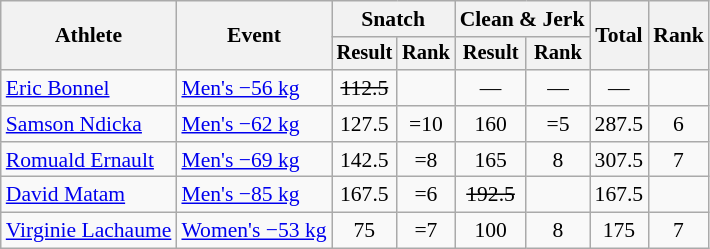<table class="wikitable" style="font-size:90%">
<tr>
<th rowspan="2">Athlete</th>
<th rowspan="2">Event</th>
<th colspan="2">Snatch</th>
<th colspan="2">Clean & Jerk</th>
<th rowspan="2">Total</th>
<th rowspan="2">Rank</th>
</tr>
<tr style="font-size:95%">
<th>Result</th>
<th>Rank</th>
<th>Result</th>
<th>Rank</th>
</tr>
<tr align=center>
<td align=left><a href='#'>Eric Bonnel</a></td>
<td align=left><a href='#'>Men's −56 kg</a></td>
<td><s>112.5</s></td>
<td></td>
<td>—</td>
<td>—</td>
<td>—</td>
<td></td>
</tr>
<tr align=center>
<td align=left><a href='#'>Samson Ndicka</a></td>
<td align=left><a href='#'>Men's −62 kg</a></td>
<td>127.5</td>
<td>=10</td>
<td>160</td>
<td>=5</td>
<td>287.5</td>
<td>6</td>
</tr>
<tr align=center>
<td align=left><a href='#'>Romuald Ernault</a></td>
<td align=left><a href='#'>Men's −69 kg</a></td>
<td>142.5</td>
<td>=8</td>
<td>165</td>
<td>8</td>
<td>307.5</td>
<td>7</td>
</tr>
<tr align=center>
<td align=left><a href='#'>David Matam</a></td>
<td align=left><a href='#'>Men's −85 kg</a></td>
<td>167.5</td>
<td>=6</td>
<td><s>192.5</s></td>
<td></td>
<td>167.5</td>
<td></td>
</tr>
<tr align=center>
<td align=left><a href='#'>Virginie Lachaume</a></td>
<td align=left><a href='#'>Women's −53 kg</a></td>
<td>75</td>
<td>=7</td>
<td>100</td>
<td>8</td>
<td>175</td>
<td>7</td>
</tr>
</table>
